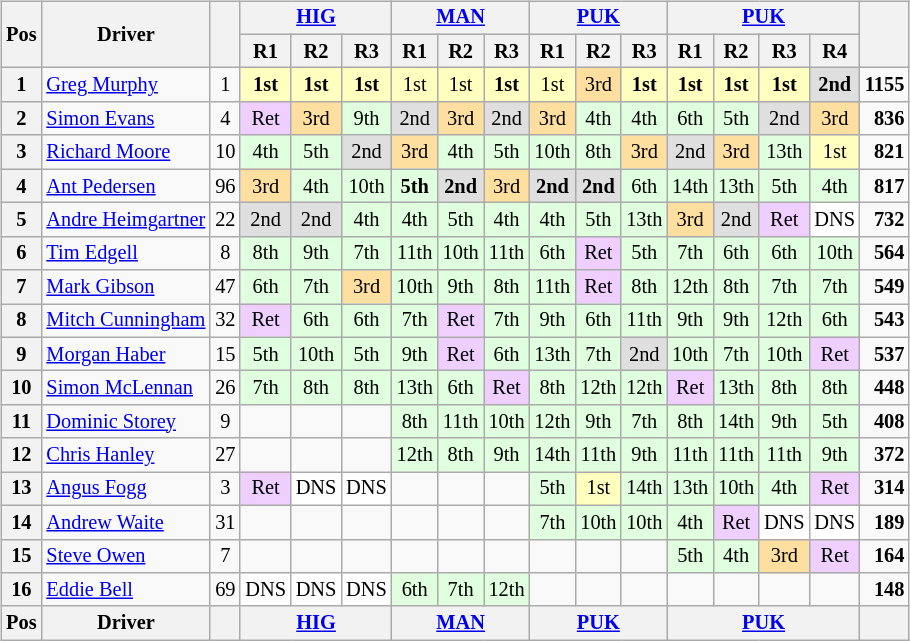<table>
<tr>
<td><br><table class="wikitable" style="font-size: 85%; text-align:center">
<tr>
<th rowspan=2>Pos</th>
<th rowspan=2>Driver</th>
<th rowspan=2></th>
<th colspan=3><a href='#'>HIG</a></th>
<th colspan=3><a href='#'>MAN</a></th>
<th colspan=3><a href='#'>PUK</a></th>
<th colspan=4><a href='#'>PUK</a></th>
<th rowspan=2></th>
</tr>
<tr>
<th>R1</th>
<th>R2</th>
<th>R3</th>
<th>R1</th>
<th>R2</th>
<th>R3</th>
<th>R1</th>
<th>R2</th>
<th>R3</th>
<th>R1</th>
<th>R2</th>
<th>R3</th>
<th>R4</th>
</tr>
<tr>
<th>1</th>
<td align=left> <a href='#'>Greg Murphy</a></td>
<td>1</td>
<td style="background:#ffffbf;"><strong>1st</strong></td>
<td style="background:#ffffbf;"><strong>1st</strong></td>
<td style="background:#ffffbf;"><strong>1st</strong></td>
<td style="background:#ffffbf;">1st</td>
<td style="background:#ffffbf;">1st</td>
<td style="background:#ffffbf;"><strong>1st</strong></td>
<td style="background:#ffffbf;">1st</td>
<td style="background:#ffdf9f;">3rd</td>
<td style="background:#ffffbf;"><strong>1st</strong></td>
<td style="background:#ffffbf;"><strong>1st</strong></td>
<td style="background:#ffffbf;"><strong>1st</strong></td>
<td style="background:#ffffbf;"><strong>1st</strong></td>
<td style="background:#dfdfdf;"><strong>2nd</strong></td>
<td align="right"><strong>1155</strong></td>
</tr>
<tr>
<th>2</th>
<td align=left> <a href='#'>Simon Evans</a></td>
<td>4</td>
<td style="background:#efcfff;">Ret</td>
<td style="background:#ffdf9f;">3rd</td>
<td style="background:#dfffdf;">9th</td>
<td style="background:#dfdfdf;">2nd</td>
<td style="background:#ffdf9f;">3rd</td>
<td style="background:#dfdfdf;">2nd</td>
<td style="background:#ffdf9f;">3rd</td>
<td style="background:#dfffdf;">4th</td>
<td style="background:#dfffdf;">4th</td>
<td style="background:#dfffdf;">6th</td>
<td style="background:#dfffdf;">5th</td>
<td style="background:#dfdfdf;">2nd</td>
<td style="background:#ffdf9f;">3rd</td>
<td align="right"><strong>836</strong></td>
</tr>
<tr>
<th>3</th>
<td align=left> <a href='#'>Richard Moore</a></td>
<td>10</td>
<td style="background:#dfffdf;">4th</td>
<td style="background:#dfffdf;">5th</td>
<td style="background:#dfdfdf;">2nd</td>
<td style="background:#ffdf9f;">3rd</td>
<td style="background:#dfffdf;">4th</td>
<td style="background:#dfffdf;">5th</td>
<td style="background:#dfffdf;">10th</td>
<td style="background:#dfffdf;">8th</td>
<td style="background:#ffdf9f;">3rd</td>
<td style="background:#dfdfdf;">2nd</td>
<td style="background:#ffdf9f;">3rd</td>
<td style="background:#dfffdf;">13th</td>
<td style="background:#ffffbf;">1st</td>
<td align="right"><strong>821</strong></td>
</tr>
<tr>
<th>4</th>
<td align=left> <a href='#'>Ant Pedersen</a></td>
<td>96</td>
<td style="background:#ffdf9f;">3rd</td>
<td style="background:#dfffdf;">4th</td>
<td style="background:#dfffdf;">10th</td>
<td style="background:#dfffdf;"><strong>5th</strong></td>
<td style="background:#dfdfdf;"><strong>2nd</strong></td>
<td style="background:#ffdf9f;">3rd</td>
<td style="background:#dfdfdf;"><strong>2nd</strong></td>
<td style="background:#dfdfdf;"><strong>2nd</strong></td>
<td style="background:#dfffdf;">6th</td>
<td style="background:#dfffdf;">14th</td>
<td style="background:#dfffdf;">13th</td>
<td style="background:#dfffdf;">5th</td>
<td style="background:#dfffdf;">4th</td>
<td align="right"><strong>817</strong></td>
</tr>
<tr>
<th>5</th>
<td align=left> <a href='#'>Andre Heimgartner</a></td>
<td>22</td>
<td style="background:#dfdfdf;">2nd</td>
<td style="background:#dfdfdf;">2nd</td>
<td style="background:#dfffdf;">4th</td>
<td style="background:#dfffdf;">4th</td>
<td style="background:#dfffdf;">5th</td>
<td style="background:#dfffdf;">4th</td>
<td style="background:#dfffdf;">4th</td>
<td style="background:#dfffdf;">5th</td>
<td style="background:#dfffdf;">13th</td>
<td style="background:#ffdf9f;">3rd</td>
<td style="background:#dfdfdf;">2nd</td>
<td style="background:#efcfff;">Ret</td>
<td style="background:#ffffff;">DNS</td>
<td align="right"><strong>732</strong></td>
</tr>
<tr>
<th>6</th>
<td align=left> <a href='#'>Tim Edgell</a></td>
<td>8</td>
<td style="background:#dfffdf;">8th</td>
<td style="background:#dfffdf;">9th</td>
<td style="background:#dfffdf;">7th</td>
<td style="background:#dfffdf;">11th</td>
<td style="background:#dfffdf;">10th</td>
<td style="background:#dfffdf;">11th</td>
<td style="background:#dfffdf;">6th</td>
<td style="background:#efcfff;">Ret</td>
<td style="background:#dfffdf;">5th</td>
<td style="background:#dfffdf;">7th</td>
<td style="background:#dfffdf;">6th</td>
<td style="background:#dfffdf;">6th</td>
<td style="background:#dfffdf;">10th</td>
<td align="right"><strong>564</strong></td>
</tr>
<tr>
<th>7</th>
<td align=left> <a href='#'>Mark Gibson</a></td>
<td>47</td>
<td style="background:#dfffdf;">6th</td>
<td style="background:#dfffdf;">7th</td>
<td style="background:#ffdf9f;">3rd</td>
<td style="background:#dfffdf;">10th</td>
<td style="background:#dfffdf;">9th</td>
<td style="background:#dfffdf;">8th</td>
<td style="background:#dfffdf;">11th</td>
<td style="background:#efcfff;">Ret</td>
<td style="background:#dfffdf;">8th</td>
<td style="background:#dfffdf;">12th</td>
<td style="background:#dfffdf;">8th</td>
<td style="background:#dfffdf;">7th</td>
<td style="background:#dfffdf;">7th</td>
<td align="right"><strong>549</strong></td>
</tr>
<tr>
<th>8</th>
<td align=left> <a href='#'>Mitch Cunningham</a></td>
<td>32</td>
<td style="background:#efcfff;">Ret</td>
<td style="background:#dfffdf;">6th</td>
<td style="background:#dfffdf;">6th</td>
<td style="background:#dfffdf;">7th</td>
<td style="background:#efcfff;">Ret</td>
<td style="background:#dfffdf;">7th</td>
<td style="background:#dfffdf;">9th</td>
<td style="background:#dfffdf;">6th</td>
<td style="background:#dfffdf;">11th</td>
<td style="background:#dfffdf;">9th</td>
<td style="background:#dfffdf;">9th</td>
<td style="background:#dfffdf;">12th</td>
<td style="background:#dfffdf;">6th</td>
<td align="right"><strong>543</strong></td>
</tr>
<tr>
<th>9</th>
<td align=left> <a href='#'>Morgan Haber</a></td>
<td>15</td>
<td style="background:#dfffdf;">5th</td>
<td style="background:#dfffdf;">10th</td>
<td style="background:#dfffdf;">5th</td>
<td style="background:#dfffdf;">9th</td>
<td style="background:#efcfff;">Ret</td>
<td style="background:#dfffdf;">6th</td>
<td style="background:#dfffdf;">13th</td>
<td style="background:#dfffdf;">7th</td>
<td style="background:#dfdfdf;">2nd</td>
<td style="background:#dfffdf;">10th</td>
<td style="background:#dfffdf;">7th</td>
<td style="background:#dfffdf;">10th</td>
<td style="background:#efcfff;">Ret</td>
<td align="right"><strong>537</strong></td>
</tr>
<tr>
<th>10</th>
<td align=left> <a href='#'>Simon McLennan</a></td>
<td>26</td>
<td style="background:#dfffdf;">7th</td>
<td style="background:#dfffdf;">8th</td>
<td style="background:#dfffdf;">8th</td>
<td style="background:#dfffdf;">13th</td>
<td style="background:#dfffdf;">6th</td>
<td style="background:#efcfff;">Ret</td>
<td style="background:#dfffdf;">8th</td>
<td style="background:#dfffdf;">12th</td>
<td style="background:#dfffdf;">12th</td>
<td style="background:#efcfff;">Ret</td>
<td style="background:#dfffdf;">13th</td>
<td style="background:#dfffdf;">8th</td>
<td style="background:#dfffdf;">8th</td>
<td align="right"><strong>448</strong></td>
</tr>
<tr>
<th>11</th>
<td align=left> <a href='#'>Dominic Storey</a></td>
<td>9</td>
<td></td>
<td></td>
<td></td>
<td style="background:#dfffdf;">8th</td>
<td style="background:#dfffdf;">11th</td>
<td style="background:#dfffdf;">10th</td>
<td style="background:#dfffdf;">12th</td>
<td style="background:#dfffdf;">9th</td>
<td style="background:#dfffdf;">7th</td>
<td style="background:#dfffdf;">8th</td>
<td style="background:#dfffdf;">14th</td>
<td style="background:#dfffdf;">9th</td>
<td style="background:#dfffdf;">5th</td>
<td align="right"><strong>408</strong></td>
</tr>
<tr>
<th>12</th>
<td align=left> <a href='#'>Chris Hanley</a></td>
<td>27</td>
<td></td>
<td></td>
<td></td>
<td style="background:#dfffdf;">12th</td>
<td style="background:#dfffdf;">8th</td>
<td style="background:#dfffdf;">9th</td>
<td style="background:#dfffdf;">14th</td>
<td style="background:#dfffdf;">11th</td>
<td style="background:#dfffdf;">9th</td>
<td style="background:#dfffdf;">11th</td>
<td style="background:#dfffdf;">11th</td>
<td style="background:#dfffdf;">11th</td>
<td style="background:#dfffdf;">9th</td>
<td align="right"><strong>372</strong></td>
</tr>
<tr>
<th>13</th>
<td align=left> <a href='#'>Angus Fogg</a></td>
<td>3</td>
<td style="background:#efcfff;">Ret</td>
<td style="background:#ffffff;">DNS</td>
<td style="background:#ffffff;">DNS</td>
<td></td>
<td></td>
<td></td>
<td style="background:#dfffdf;">5th</td>
<td style="background:#ffffbf;">1st</td>
<td style="background:#dfffdf;">14th</td>
<td style="background:#dfffdf;">13th</td>
<td style="background:#dfffdf;">10th</td>
<td style="background:#dfffdf;">4th</td>
<td style="background:#efcfff;">Ret</td>
<td align="right"><strong>314</strong></td>
</tr>
<tr>
<th>14</th>
<td align=left> <a href='#'>Andrew Waite</a></td>
<td>31</td>
<td></td>
<td></td>
<td></td>
<td></td>
<td></td>
<td></td>
<td style="background:#dfffdf;">7th</td>
<td style="background:#dfffdf;">10th</td>
<td style="background:#dfffdf;">10th</td>
<td style="background:#dfffdf;">4th</td>
<td style="background:#efcfff;">Ret</td>
<td style="background:#ffffff;">DNS</td>
<td style="background:#ffffff;">DNS</td>
<td align="right"><strong>189</strong></td>
</tr>
<tr>
<th>15</th>
<td align=left> <a href='#'>Steve Owen</a></td>
<td>7</td>
<td></td>
<td></td>
<td></td>
<td></td>
<td></td>
<td></td>
<td></td>
<td></td>
<td></td>
<td style="background:#dfffdf;">5th</td>
<td style="background:#dfffdf;">4th</td>
<td style="background:#ffdf9f;">3rd</td>
<td style="background:#efcfff;">Ret</td>
<td align="right"><strong>164</strong></td>
</tr>
<tr>
<th>16</th>
<td align=left> <a href='#'>Eddie Bell</a></td>
<td>69</td>
<td style="background:#ffffff;">DNS</td>
<td style="background:#ffffff;">DNS</td>
<td style="background:#ffffff;">DNS</td>
<td style="background:#dfffdf;">6th</td>
<td style="background:#dfffdf;">7th</td>
<td style="background:#dfffdf;">12th</td>
<td></td>
<td></td>
<td></td>
<td></td>
<td></td>
<td></td>
<td></td>
<td align="right"><strong>148</strong></td>
</tr>
<tr style="background: #f9f9f9" valign="top">
<th>Pos</th>
<th>Driver</th>
<th></th>
<th colspan=3><a href='#'>HIG</a></th>
<th colspan=3><a href='#'>MAN</a></th>
<th colspan=3><a href='#'>PUK</a></th>
<th colspan=4><a href='#'>PUK</a></th>
<th></th>
</tr>
</table>
</td>
<td valign="top"><br></td>
</tr>
</table>
